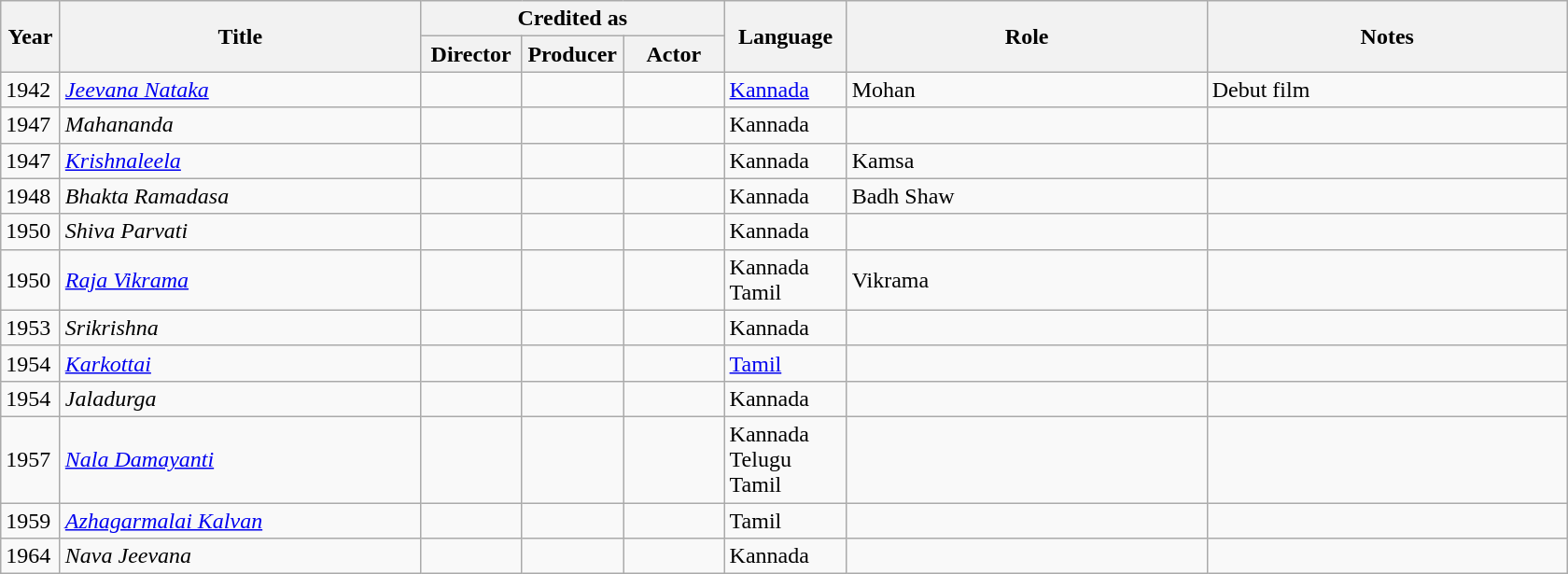<table class="wikitable sortable">
<tr>
<th rowspan="2" style="width:35px;">Year</th>
<th rowspan="2" style="width:250px;">Title</th>
<th colspan="3" style="width:195px;">Credited as</th>
<th rowspan="2" style="text-align:center; width:80px;">Language</th>
<th rowspan="2"  style="text-align:center; width:250px;" class="unsortable">Role</th>
<th rowspan="2"  style="text-align:center; width:250px;" class="unsortable">Notes</th>
</tr>
<tr>
<th style="width:65px;">Director</th>
<th width=65>Producer</th>
<th width=65>Actor</th>
</tr>
<tr>
<td>1942</td>
<td><em><a href='#'>Jeevana Nataka</a></em></td>
<td style="text-align:center;"></td>
<td style="text-align:center;"></td>
<td style="text-align:center;"></td>
<td><a href='#'>Kannada</a></td>
<td>Mohan</td>
<td>Debut film</td>
</tr>
<tr>
<td>1947</td>
<td><em>Mahananda</em></td>
<td style="text-align:center;"></td>
<td style="text-align:center;"></td>
<td style="text-align:center;"></td>
<td>Kannada</td>
<td></td>
<td></td>
</tr>
<tr>
<td>1947</td>
<td><em><a href='#'>Krishnaleela</a></em></td>
<td style="text-align:center;"></td>
<td style="text-align:center;"></td>
<td style="text-align:center;"></td>
<td>Kannada</td>
<td>Kamsa</td>
<td></td>
</tr>
<tr>
<td>1948</td>
<td><em>Bhakta Ramadasa</em></td>
<td style="text-align:center;"></td>
<td style="text-align:center;"></td>
<td style="text-align:center;"></td>
<td>Kannada</td>
<td>Badh Shaw</td>
<td></td>
</tr>
<tr>
<td>1950</td>
<td><em>Shiva Parvati</em></td>
<td style="text-align:center;"></td>
<td style="text-align:center;"></td>
<td style="text-align:center;"></td>
<td>Kannada</td>
<td></td>
<td></td>
</tr>
<tr>
<td>1950</td>
<td><em><a href='#'>Raja Vikrama</a></em></td>
<td style="text-align:center;"></td>
<td style="text-align:center;"></td>
<td style="text-align:center;"></td>
<td>Kannada<br>Tamil</td>
<td>Vikrama</td>
<td></td>
</tr>
<tr>
<td>1953</td>
<td><em>Srikrishna</em></td>
<td style="text-align:center;"></td>
<td style="text-align:center;"></td>
<td style="text-align:center;"></td>
<td>Kannada</td>
<td></td>
<td></td>
</tr>
<tr>
<td>1954</td>
<td><em><a href='#'>Karkottai</a></em></td>
<td style="text-align:center;"></td>
<td style="text-align:center;"></td>
<td style="text-align:center;"></td>
<td><a href='#'>Tamil</a></td>
<td></td>
<td></td>
</tr>
<tr>
<td>1954</td>
<td><em>Jaladurga</em></td>
<td style="text-align:center;"></td>
<td style="text-align:center;"></td>
<td style="text-align:center;"></td>
<td>Kannada</td>
<td></td>
<td></td>
</tr>
<tr>
<td>1957</td>
<td><em><a href='#'>Nala Damayanti</a></em></td>
<td style="text-align:center;"></td>
<td style="text-align:center;"></td>
<td style="text-align:center;"></td>
<td>Kannada<br>Telugu<br>Tamil</td>
<td></td>
<td></td>
</tr>
<tr>
<td>1959</td>
<td><em><a href='#'>Azhagarmalai Kalvan</a></em></td>
<td style="text-align:center;"></td>
<td style="text-align:center;"></td>
<td style="text-align:center;"></td>
<td>Tamil</td>
<td></td>
<td></td>
</tr>
<tr>
<td>1964</td>
<td><em>Nava Jeevana</em></td>
<td style="text-align:center;"></td>
<td style="text-align:center;"></td>
<td style="text-align:center;"></td>
<td>Kannada</td>
<td></td>
<td></td>
</tr>
</table>
